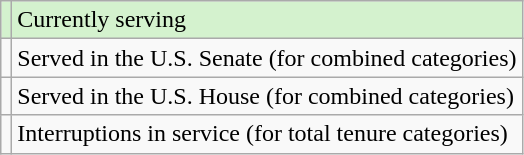<table class="wikitable">
<tr style="background:#D4F2CE;">
<td></td>
<td>Currently serving</td>
</tr>
<tr>
<td></td>
<td>Served in the U.S. Senate (for combined categories)</td>
</tr>
<tr>
<td></td>
<td>Served in the U.S. House (for combined categories)</td>
</tr>
<tr>
<td></td>
<td>Interruptions in service (for total tenure categories)</td>
</tr>
</table>
